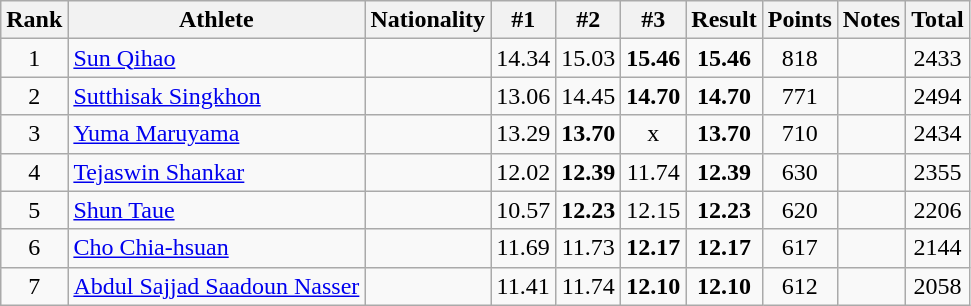<table class="wikitable sortable" style="text-align:center">
<tr>
<th>Rank</th>
<th>Athlete</th>
<th>Nationality</th>
<th>#1</th>
<th>#2</th>
<th>#3</th>
<th>Result</th>
<th>Points</th>
<th>Notes</th>
<th>Total</th>
</tr>
<tr>
<td>1</td>
<td align=left><a href='#'>Sun Qihao</a></td>
<td align=left></td>
<td>14.34</td>
<td>15.03</td>
<td><strong>15.46</strong></td>
<td><strong>15.46</strong></td>
<td>818</td>
<td></td>
<td>2433</td>
</tr>
<tr>
<td>2</td>
<td align=left><a href='#'>Sutthisak Singkhon</a></td>
<td align=left></td>
<td>13.06</td>
<td>14.45</td>
<td><strong>14.70</strong></td>
<td><strong>14.70</strong></td>
<td>771</td>
<td></td>
<td>2494</td>
</tr>
<tr>
<td>3</td>
<td align=left><a href='#'>Yuma Maruyama</a></td>
<td align=left></td>
<td>13.29</td>
<td><strong>13.70</strong></td>
<td>x</td>
<td><strong>13.70</strong></td>
<td>710</td>
<td></td>
<td>2434</td>
</tr>
<tr>
<td>4</td>
<td align=left><a href='#'>Tejaswin Shankar</a></td>
<td align=left></td>
<td>12.02</td>
<td><strong>12.39</strong></td>
<td>11.74</td>
<td><strong>12.39</strong></td>
<td>630</td>
<td></td>
<td>2355</td>
</tr>
<tr>
<td>5</td>
<td align=left><a href='#'>Shun Taue</a></td>
<td align=left></td>
<td>10.57</td>
<td><strong>12.23</strong></td>
<td>12.15</td>
<td><strong>12.23</strong></td>
<td>620</td>
<td></td>
<td>2206</td>
</tr>
<tr>
<td>6</td>
<td align=left><a href='#'>Cho Chia-hsuan</a></td>
<td align=left></td>
<td>11.69</td>
<td>11.73</td>
<td><strong>12.17</strong></td>
<td><strong>12.17</strong></td>
<td>617</td>
<td></td>
<td>2144</td>
</tr>
<tr>
<td>7</td>
<td align=left><a href='#'>Abdul Sajjad Saadoun Nasser</a></td>
<td align=left></td>
<td>11.41</td>
<td>11.74</td>
<td><strong>12.10</strong></td>
<td><strong>12.10</strong></td>
<td>612</td>
<td></td>
<td>2058</td>
</tr>
</table>
